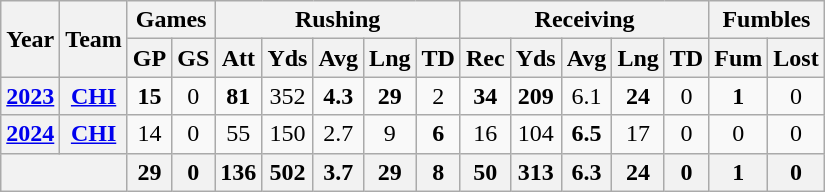<table class="wikitable" style="text-align:center;">
<tr>
<th rowspan="2">Year</th>
<th rowspan="2">Team</th>
<th colspan="2">Games</th>
<th colspan="5">Rushing</th>
<th colspan="5">Receiving</th>
<th colspan="2">Fumbles</th>
</tr>
<tr>
<th>GP</th>
<th>GS</th>
<th>Att</th>
<th>Yds</th>
<th>Avg</th>
<th>Lng</th>
<th>TD</th>
<th>Rec</th>
<th>Yds</th>
<th>Avg</th>
<th>Lng</th>
<th>TD</th>
<th>Fum</th>
<th>Lost</th>
</tr>
<tr>
<th><a href='#'>2023</a></th>
<th><a href='#'>CHI</a></th>
<td><strong>15</strong></td>
<td>0</td>
<td><strong>81</strong></td>
<td>352</td>
<td><strong>4.3</strong></td>
<td><strong>29</strong></td>
<td>2</td>
<td><strong>34</strong></td>
<td><strong>209</strong></td>
<td>6.1</td>
<td><strong>24</strong></td>
<td>0</td>
<td><strong>1</strong></td>
<td>0</td>
</tr>
<tr>
<th><a href='#'>2024</a></th>
<th><a href='#'>CHI</a></th>
<td>14</td>
<td>0</td>
<td>55</td>
<td>150</td>
<td>2.7</td>
<td>9</td>
<td><strong>6</strong></td>
<td>16</td>
<td>104</td>
<td><strong>6.5</strong></td>
<td>17</td>
<td>0</td>
<td>0</td>
<td>0</td>
</tr>
<tr>
<th colspan="2"></th>
<th>29</th>
<th>0</th>
<th><strong>136</strong></th>
<th>502</th>
<th>3.7</th>
<th>29</th>
<th>8</th>
<th>50</th>
<th>313</th>
<th>6.3</th>
<th>24</th>
<th>0</th>
<th>1</th>
<th>0</th>
</tr>
</table>
